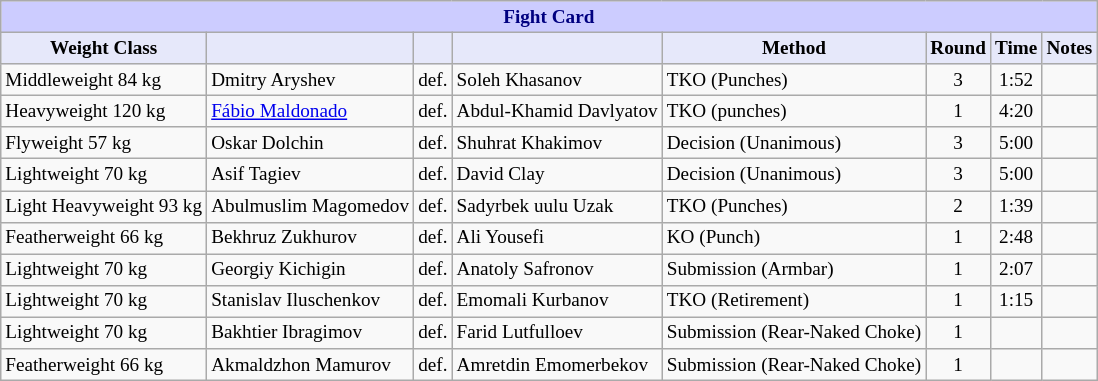<table class="wikitable" style="font-size: 80%;">
<tr>
<th colspan="8" style="background-color: #ccf; color: #000080; text-align: center;"><strong>Fight Card</strong></th>
</tr>
<tr>
<th colspan="1" style="background-color: #E6E8FA; color: #000000; text-align: center;">Weight Class</th>
<th colspan="1" style="background-color: #E6E8FA; color: #000000; text-align: center;"></th>
<th colspan="1" style="background-color: #E6E8FA; color: #000000; text-align: center;"></th>
<th colspan="1" style="background-color: #E6E8FA; color: #000000; text-align: center;"></th>
<th colspan="1" style="background-color: #E6E8FA; color: #000000; text-align: center;">Method</th>
<th colspan="1" style="background-color: #E6E8FA; color: #000000; text-align: center;">Round</th>
<th colspan="1" style="background-color: #E6E8FA; color: #000000; text-align: center;">Time</th>
<th colspan="1" style="background-color: #E6E8FA; color: #000000; text-align: center;">Notes</th>
</tr>
<tr>
<td>Middleweight 84 kg</td>
<td> Dmitry Aryshev</td>
<td>def.</td>
<td> Soleh Khasanov</td>
<td>TKO (Punches)</td>
<td align=center>3</td>
<td align=center>1:52</td>
<td></td>
</tr>
<tr>
<td>Heavyweight 120 kg</td>
<td> <a href='#'>Fábio Maldonado</a></td>
<td>def.</td>
<td> Abdul-Khamid Davlyatov</td>
<td>TKO (punches)</td>
<td align=center>1</td>
<td align=center>4:20</td>
<td></td>
</tr>
<tr>
<td>Flyweight 57 kg</td>
<td> Oskar Dolchin</td>
<td>def.</td>
<td> Shuhrat Khakimov</td>
<td>Decision (Unanimous)</td>
<td align=center>3</td>
<td align=center>5:00</td>
<td></td>
</tr>
<tr>
<td>Lightweight 70 kg</td>
<td> Asif Tagiev</td>
<td>def.</td>
<td> David Clay</td>
<td>Decision (Unanimous)</td>
<td align=center>3</td>
<td align=center>5:00</td>
<td></td>
</tr>
<tr>
<td>Light Heavyweight 93 kg</td>
<td> Abulmuslim Magomedov</td>
<td>def.</td>
<td> Sadyrbek uulu Uzak</td>
<td>TKO (Punches)</td>
<td align=center>2</td>
<td align=center>1:39</td>
<td></td>
</tr>
<tr>
<td>Featherweight 66 kg</td>
<td> Bekhruz Zukhurov</td>
<td>def.</td>
<td> Ali Yousefi</td>
<td>KO (Punch)</td>
<td align=center>1</td>
<td align=center>2:48</td>
<td></td>
</tr>
<tr>
<td>Lightweight 70 kg</td>
<td> Georgiy Kichigin</td>
<td>def.</td>
<td> Anatoly Safronov</td>
<td>Submission (Armbar)</td>
<td align=center>1</td>
<td align=center>2:07</td>
<td></td>
</tr>
<tr>
<td>Lightweight 70 kg</td>
<td> Stanislav Iluschenkov</td>
<td>def.</td>
<td> Emomali Kurbanov</td>
<td>TKO (Retirement)</td>
<td align=center>1</td>
<td align=center>1:15</td>
<td></td>
</tr>
<tr>
<td>Lightweight 70 kg</td>
<td> Bakhtier Ibragimov</td>
<td>def.</td>
<td> Farid Lutfulloev</td>
<td>Submission (Rear-Naked Choke)</td>
<td align=center>1</td>
<td align=center></td>
<td></td>
</tr>
<tr>
<td>Featherweight 66 kg</td>
<td> Akmaldzhon Mamurov</td>
<td>def.</td>
<td> Amretdin Emomerbekov</td>
<td>Submission (Rear-Naked Choke)</td>
<td align=center>1</td>
<td align=center></td>
<td></td>
</tr>
</table>
